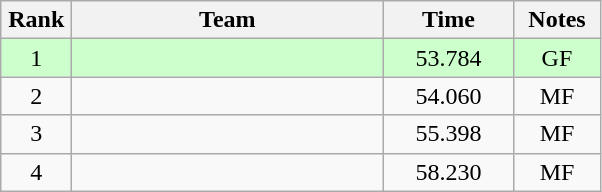<table class=wikitable style="text-align:center">
<tr>
<th width=40>Rank</th>
<th width=200>Team</th>
<th width=80>Time</th>
<th width=50>Notes</th>
</tr>
<tr style="background:#ccffcc;">
<td>1</td>
<td align=left></td>
<td>53.784</td>
<td>GF</td>
</tr>
<tr>
<td>2</td>
<td align=left></td>
<td>54.060</td>
<td>MF</td>
</tr>
<tr>
<td>3</td>
<td align=left></td>
<td>55.398</td>
<td>MF</td>
</tr>
<tr>
<td>4</td>
<td align=left></td>
<td>58.230</td>
<td>MF</td>
</tr>
</table>
